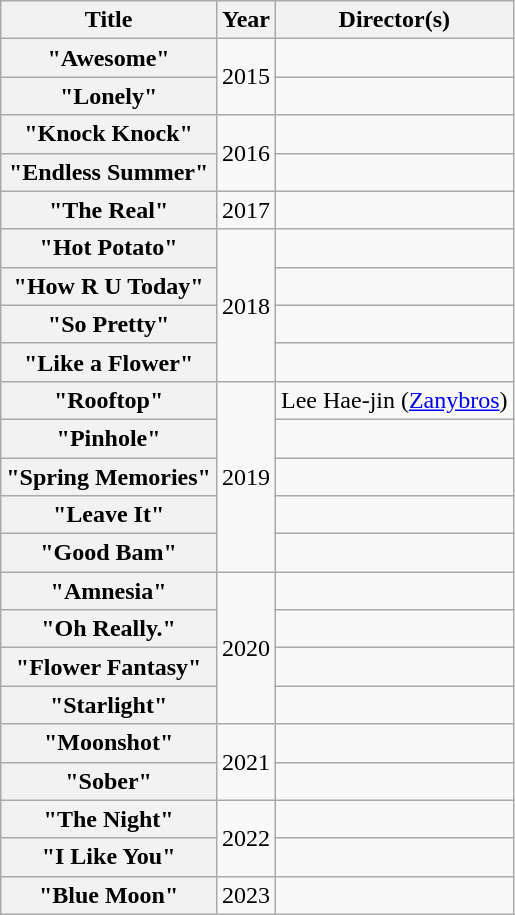<table class="wikitable plainrowheaders" style="text-align:center;">
<tr>
<th scope="col">Title</th>
<th scope="col">Year</th>
<th scope="col">Director(s)</th>
</tr>
<tr>
<th scope="row">"Awesome"</th>
<td rowspan="2">2015</td>
<td></td>
</tr>
<tr>
<th scope="row">"Lonely"</th>
<td></td>
</tr>
<tr>
<th scope="row">"Knock Knock"</th>
<td rowspan="2">2016</td>
<td></td>
</tr>
<tr>
<th scope="row">"Endless Summer"</th>
<td></td>
</tr>
<tr>
<th scope="row">"The Real"</th>
<td>2017</td>
<td></td>
</tr>
<tr>
<th scope="row">"Hot Potato"</th>
<td rowspan="4">2018</td>
<td></td>
</tr>
<tr>
<th scope="row">"How R U Today"</th>
<td></td>
</tr>
<tr>
<th scope="row">"So Pretty"</th>
<td></td>
</tr>
<tr>
<th scope="row">"Like a Flower"</th>
<td></td>
</tr>
<tr>
<th scope="row">"Rooftop"</th>
<td rowspan="5">2019</td>
<td>Lee Hae-jin (<a href='#'>Zanybros</a>)</td>
</tr>
<tr>
<th scope="row">"Pinhole"</th>
<td></td>
</tr>
<tr>
<th scope="row">"Spring Memories"</th>
<td></td>
</tr>
<tr>
<th scope="row">"Leave It"</th>
<td></td>
</tr>
<tr>
<th scope="row">"Good Bam"</th>
<td></td>
</tr>
<tr>
<th scope="row">"Amnesia"</th>
<td rowspan="4">2020</td>
<td></td>
</tr>
<tr>
<th scope="row">"Oh Really."</th>
<td></td>
</tr>
<tr>
<th scope="row">"Flower Fantasy"</th>
<td></td>
</tr>
<tr>
<th scope="row">"Starlight"</th>
<td></td>
</tr>
<tr>
<th scope="row">"Moonshot"</th>
<td rowspan="2">2021</td>
<td></td>
</tr>
<tr>
<th scope="row">"Sober"</th>
<td></td>
</tr>
<tr>
<th scope="row">"The Night"</th>
<td rowspan="2">2022</td>
<td></td>
</tr>
<tr>
<th scope="row">"I Like You"</th>
<td></td>
</tr>
<tr>
<th scope="row">"Blue Moon"</th>
<td>2023</td>
</tr>
</table>
